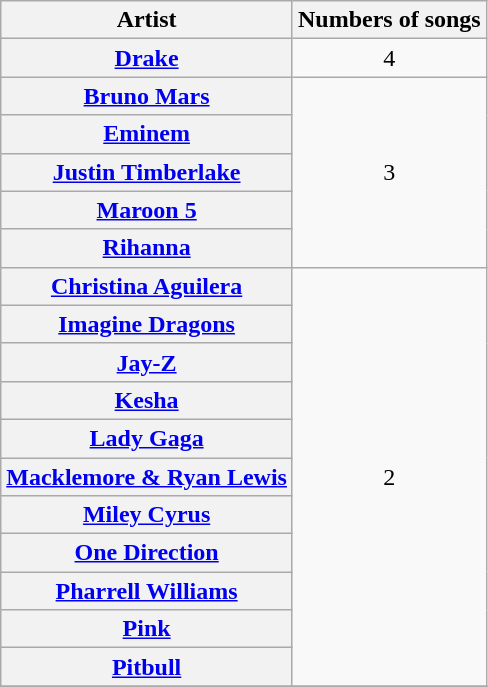<table class="wikitable sortable plainrowheaders" style="text-align:center;">
<tr>
<th scope="col">Artist</th>
<th scope="col">Numbers of songs</th>
</tr>
<tr>
<th scope="row"><a href='#'>Drake</a></th>
<td>4</td>
</tr>
<tr>
<th scope="row"><a href='#'>Bruno Mars</a></th>
<td rowspan="5">3</td>
</tr>
<tr>
<th scope="row"><a href='#'>Eminem</a></th>
</tr>
<tr>
<th scope="row"><a href='#'>Justin Timberlake</a></th>
</tr>
<tr>
<th scope="row"><a href='#'>Maroon 5</a></th>
</tr>
<tr>
<th scope="row"><a href='#'>Rihanna</a></th>
</tr>
<tr>
<th scope="row"><a href='#'>Christina Aguilera</a></th>
<td rowspan="11">2</td>
</tr>
<tr>
<th scope="row"><a href='#'>Imagine Dragons</a></th>
</tr>
<tr>
<th scope="row"><a href='#'>Jay-Z</a></th>
</tr>
<tr>
<th scope="row"><a href='#'>Kesha</a></th>
</tr>
<tr>
<th scope="row"><a href='#'>Lady Gaga</a></th>
</tr>
<tr>
<th scope="row"><a href='#'>Macklemore & Ryan Lewis</a></th>
</tr>
<tr>
<th scope="row"><a href='#'>Miley Cyrus</a></th>
</tr>
<tr>
<th scope="row"><a href='#'>One Direction</a></th>
</tr>
<tr>
<th scope="row"><a href='#'>Pharrell Williams</a></th>
</tr>
<tr>
<th scope="row"><a href='#'>Pink</a></th>
</tr>
<tr>
<th scope="row"><a href='#'>Pitbull</a></th>
</tr>
<tr>
</tr>
</table>
